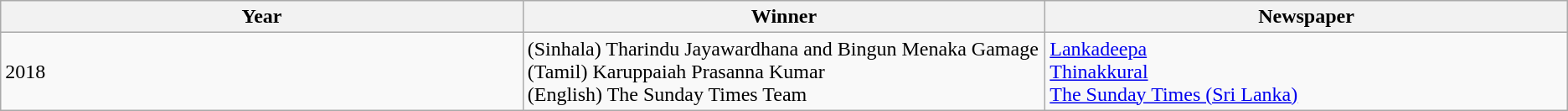<table class="wikitable sortable mw-collapsible mw-collapsed">
<tr>
<th width="33%">Year</th>
<th width="33%">Winner</th>
<th width="33%">Newspaper</th>
</tr>
<tr>
<td>2018</td>
<td>(Sinhala) Tharindu Jayawardhana and Bingun Menaka Gamage<br>(Tamil) Karuppaiah Prasanna Kumar<br>(English) The Sunday Times Team</td>
<td><a href='#'>Lankadeepa</a><br><a href='#'>Thinakkural</a><br><a href='#'>The Sunday Times (Sri Lanka)</a></td>
</tr>
</table>
